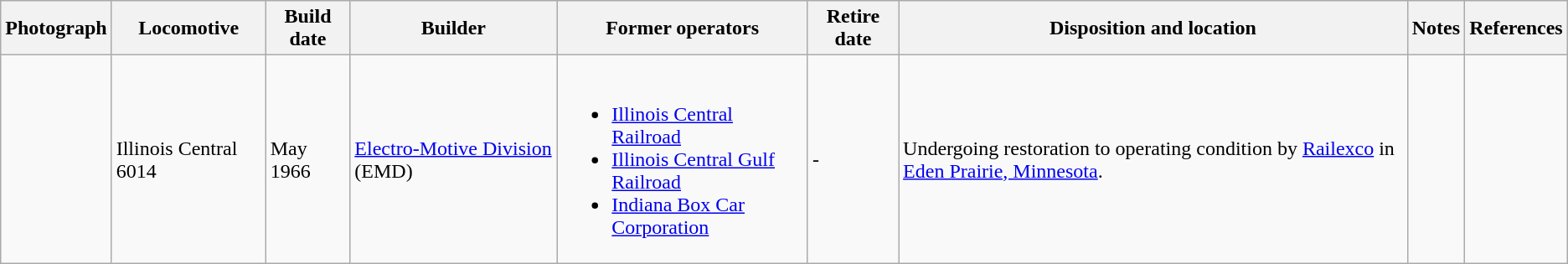<table class="wikitable">
<tr>
<th>Photograph</th>
<th>Locomotive</th>
<th>Build date</th>
<th>Builder</th>
<th>Former operators</th>
<th>Retire date</th>
<th>Disposition and location</th>
<th>Notes</th>
<th>References</th>
</tr>
<tr>
<td></td>
<td>Illinois Central 6014</td>
<td>May 1966</td>
<td><a href='#'>Electro-Motive Division</a> (EMD)</td>
<td><br><ul><li><a href='#'>Illinois Central Railroad</a></li><li><a href='#'>Illinois Central Gulf Railroad</a></li><li><a href='#'>Indiana Box Car Corporation</a></li></ul></td>
<td>-</td>
<td>Undergoing restoration to operating condition by <a href='#'>Railexco</a> in <a href='#'>Eden Prairie, Minnesota</a>.</td>
<td></td>
<td></td>
</tr>
</table>
